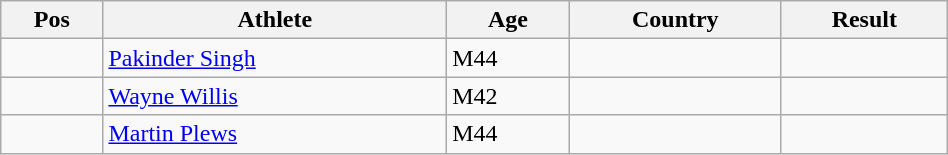<table class="wikitable"  style="text-align:center; width:50%;">
<tr>
<th>Pos</th>
<th>Athlete</th>
<th>Age</th>
<th>Country</th>
<th>Result</th>
</tr>
<tr>
<td align=center></td>
<td align=left><a href='#'>Pakinder Singh</a></td>
<td align=left>M44</td>
<td align=left></td>
<td></td>
</tr>
<tr>
<td align=center></td>
<td align=left><a href='#'>Wayne Willis</a></td>
<td align=left>M42</td>
<td align=left></td>
<td></td>
</tr>
<tr>
<td align=center></td>
<td align=left><a href='#'>Martin Plews</a></td>
<td align=left>M44</td>
<td align=left></td>
<td></td>
</tr>
</table>
